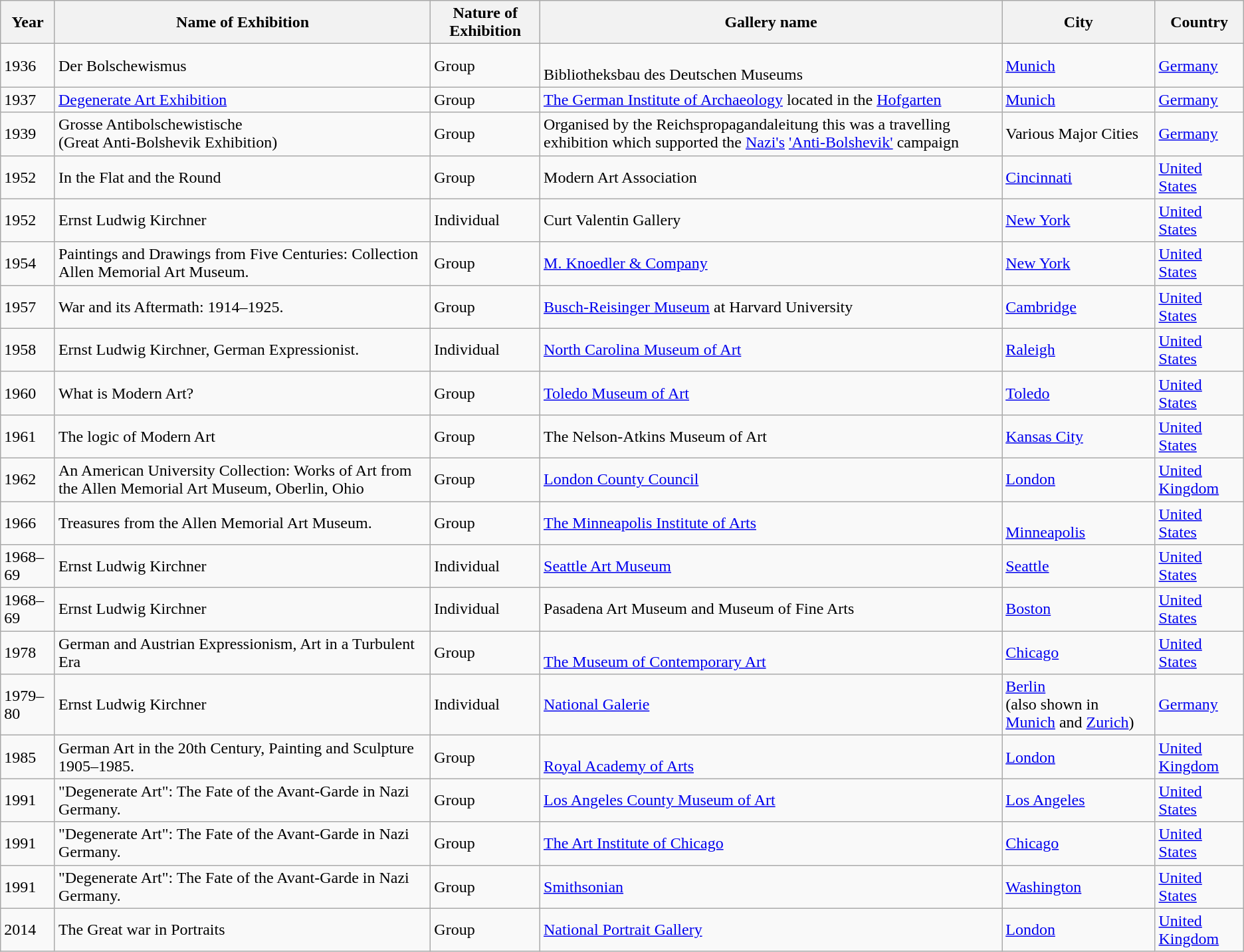<table class="wikitable">
<tr>
<th>Year</th>
<th>Name of Exhibition</th>
<th>Nature of Exhibition</th>
<th>Gallery name</th>
<th>City</th>
<th>Country</th>
</tr>
<tr>
<td>1936   </td>
<td>Der Bolschewismus   </td>
<td>Group</td>
<td><br>Bibliotheksbau des Deutschen Museums</td>
<td><a href='#'>Munich</a></td>
<td><a href='#'>Germany</a></td>
</tr>
<tr>
<td>1937</td>
<td><a href='#'>Degenerate Art Exhibition</a>   </td>
<td>Group</td>
<td><a href='#'>The German Institute of Archaeology</a> located in the <a href='#'>Hofgarten</a></td>
<td><a href='#'>Munich</a></td>
<td><a href='#'>Germany</a></td>
</tr>
<tr>
<td>1939</td>
<td>Grosse Antibolschewistische<br>(Great Anti-Bolshevik Exhibition)   </td>
<td>Group</td>
<td>Organised by the Reichspropagandaleitung this was a travelling exhibition which supported the <a href='#'>Nazi's</a> <a href='#'>'Anti-Bolshevik'</a> campaign</td>
<td>Various Major Cities</td>
<td><a href='#'>Germany</a></td>
</tr>
<tr>
<td>1952</td>
<td>In the Flat and the Round   </td>
<td>Group</td>
<td>Modern Art Association   </td>
<td><a href='#'>Cincinnati</a></td>
<td><a href='#'>United States</a></td>
</tr>
<tr>
<td>1952</td>
<td>Ernst Ludwig Kirchner   </td>
<td>Individual</td>
<td>Curt Valentin Gallery</td>
<td><a href='#'>New York</a>   </td>
<td><a href='#'>United States</a></td>
</tr>
<tr>
<td>1954</td>
<td>Paintings and Drawings from Five Centuries: Collection Allen Memorial Art Museum.   </td>
<td>Group</td>
<td><a href='#'>M. Knoedler & Company</a></td>
<td><a href='#'>New York</a>   </td>
<td><a href='#'>United States</a></td>
</tr>
<tr>
<td>1957</td>
<td>War and its Aftermath: 1914–1925.</td>
<td>Group</td>
<td><a href='#'>Busch-Reisinger Museum</a> at Harvard University   </td>
<td><a href='#'>Cambridge</a>   </td>
<td><a href='#'>United States</a></td>
</tr>
<tr>
<td>1958</td>
<td>Ernst Ludwig Kirchner, German Expressionist.</td>
<td>Individual</td>
<td><a href='#'>North Carolina Museum of Art</a>   </td>
<td><a href='#'>Raleigh</a>   </td>
<td><a href='#'>United States</a></td>
</tr>
<tr>
<td>1960</td>
<td>What is Modern Art?   </td>
<td>Group</td>
<td><a href='#'>Toledo Museum of Art</a>   </td>
<td><a href='#'>Toledo</a>   </td>
<td><a href='#'>United States</a></td>
</tr>
<tr>
<td>1961</td>
<td>The logic of Modern Art   </td>
<td>Group</td>
<td>The Nelson-Atkins Museum of Art</td>
<td><a href='#'>Kansas City</a>   </td>
<td><a href='#'>United States</a></td>
</tr>
<tr>
<td>1962</td>
<td>An American University Collection: Works of Art from the Allen Memorial Art Museum, Oberlin, Ohio</td>
<td>Group</td>
<td><a href='#'>London County Council</a></td>
<td><a href='#'>London</a></td>
<td><a href='#'>United Kingdom</a></td>
</tr>
<tr>
<td>1966</td>
<td>Treasures from the Allen Memorial Art Museum.</td>
<td>Group</td>
<td><a href='#'>The Minneapolis Institute of Arts</a></td>
<td><br><a href='#'>Minneapolis</a></td>
<td><a href='#'>United States</a></td>
</tr>
<tr>
<td>1968–69</td>
<td>Ernst Ludwig Kirchner</td>
<td>Individual</td>
<td><a href='#'>Seattle Art Museum</a></td>
<td><a href='#'>Seattle</a></td>
<td><a href='#'>United States</a></td>
</tr>
<tr>
<td>1968–69</td>
<td>Ernst Ludwig Kirchner</td>
<td>Individual</td>
<td>Pasadena Art Museum and Museum of Fine Arts</td>
<td><a href='#'>Boston</a></td>
<td><a href='#'>United States</a></td>
</tr>
<tr>
<td>1978</td>
<td>German and Austrian Expressionism, Art in a Turbulent Era</td>
<td>Group</td>
<td><br><a href='#'>The Museum of Contemporary Art</a></td>
<td><a href='#'>Chicago</a></td>
<td><a href='#'>United States</a></td>
</tr>
<tr>
<td>1979–80</td>
<td>Ernst Ludwig Kirchner</td>
<td>Individual</td>
<td><a href='#'>National Galerie</a></td>
<td><a href='#'>Berlin</a><br>(also shown in <a href='#'>Munich</a> and <a href='#'>Zurich</a>) </td>
<td><a href='#'>Germany</a></td>
</tr>
<tr>
<td>1985</td>
<td>German Art in the 20th Century, Painting and Sculpture 1905–1985.</td>
<td>Group</td>
<td><br><a href='#'>Royal Academy of Arts</a></td>
<td><a href='#'>London</a></td>
<td><a href='#'>United Kingdom</a></td>
</tr>
<tr>
<td>1991</td>
<td>"Degenerate Art": The Fate of the Avant-Garde in Nazi Germany.</td>
<td>Group</td>
<td><a href='#'>Los Angeles County Museum of Art</a></td>
<td><a href='#'>Los Angeles</a></td>
<td><a href='#'>United States</a></td>
</tr>
<tr>
<td>1991</td>
<td>"Degenerate Art": The Fate of the Avant-Garde in Nazi Germany.   </td>
<td>Group</td>
<td><a href='#'>The Art Institute of Chicago</a></td>
<td><a href='#'>Chicago</a></td>
<td><a href='#'>United States</a></td>
</tr>
<tr>
<td>1991</td>
<td>"Degenerate Art": The Fate of the Avant-Garde in Nazi Germany.   </td>
<td>Group</td>
<td><a href='#'>Smithsonian</a></td>
<td><a href='#'>Washington</a></td>
<td><a href='#'>United States</a></td>
</tr>
<tr>
<td>2014</td>
<td>The Great war in Portraits   </td>
<td>Group</td>
<td><a href='#'>National Portrait Gallery</a></td>
<td><a href='#'>London</a></td>
<td><a href='#'>United Kingdom</a></td>
</tr>
</table>
